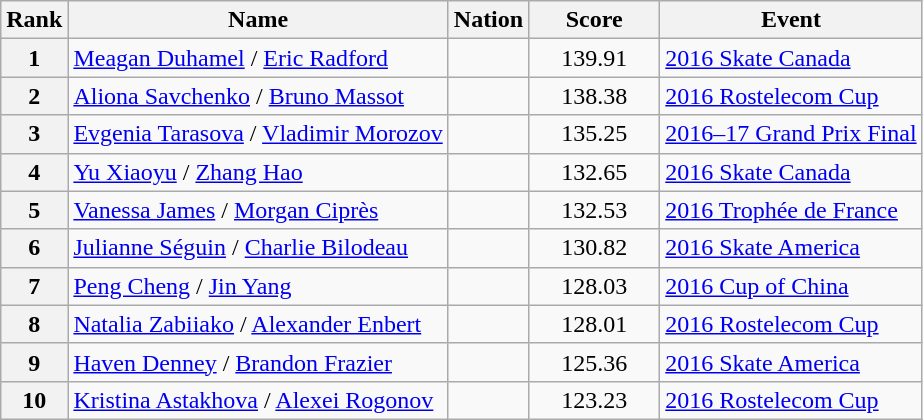<table class="wikitable sortable">
<tr>
<th>Rank</th>
<th>Name</th>
<th>Nation</th>
<th style="width:80px;">Score</th>
<th>Event</th>
</tr>
<tr>
<th>1</th>
<td><a href='#'>Meagan Duhamel</a> / <a href='#'>Eric Radford</a></td>
<td></td>
<td style="text-align:center;">139.91</td>
<td><a href='#'>2016 Skate Canada</a></td>
</tr>
<tr>
<th>2</th>
<td><a href='#'>Aliona Savchenko</a> / <a href='#'>Bruno Massot</a></td>
<td></td>
<td style="text-align:center;">138.38</td>
<td><a href='#'>2016 Rostelecom Cup</a></td>
</tr>
<tr>
<th>3</th>
<td><a href='#'>Evgenia Tarasova</a> / <a href='#'>Vladimir Morozov</a></td>
<td></td>
<td style="text-align:center;">135.25</td>
<td><a href='#'>2016–17 Grand Prix Final</a></td>
</tr>
<tr>
<th>4</th>
<td><a href='#'>Yu Xiaoyu</a> / <a href='#'>Zhang Hao</a></td>
<td></td>
<td style="text-align:center;">132.65</td>
<td><a href='#'>2016 Skate Canada</a></td>
</tr>
<tr>
<th>5</th>
<td><a href='#'>Vanessa James</a> / <a href='#'>Morgan Ciprès</a></td>
<td></td>
<td style="text-align:center;">132.53</td>
<td><a href='#'>2016 Trophée de France</a></td>
</tr>
<tr>
<th>6</th>
<td><a href='#'>Julianne Séguin</a> / <a href='#'>Charlie Bilodeau</a></td>
<td></td>
<td style="text-align:center;">130.82</td>
<td><a href='#'>2016 Skate America</a></td>
</tr>
<tr>
<th>7</th>
<td><a href='#'>Peng Cheng</a> / <a href='#'>Jin Yang</a></td>
<td></td>
<td style="text-align:center;">128.03</td>
<td><a href='#'>2016 Cup of China</a></td>
</tr>
<tr>
<th>8</th>
<td><a href='#'>Natalia Zabiiako</a> / <a href='#'>Alexander Enbert</a></td>
<td></td>
<td style="text-align:center;">128.01</td>
<td><a href='#'>2016 Rostelecom Cup</a></td>
</tr>
<tr>
<th>9</th>
<td><a href='#'>Haven Denney</a> / <a href='#'>Brandon Frazier</a></td>
<td></td>
<td style="text-align:center;">125.36</td>
<td><a href='#'>2016 Skate America</a></td>
</tr>
<tr>
<th>10</th>
<td><a href='#'>Kristina Astakhova</a> / <a href='#'>Alexei Rogonov</a></td>
<td></td>
<td style="text-align:center;">123.23</td>
<td><a href='#'>2016 Rostelecom Cup</a></td>
</tr>
</table>
